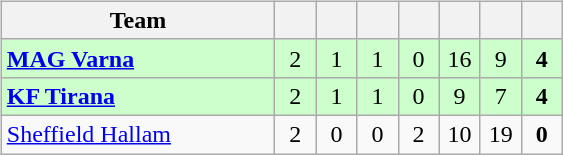<table>
<tr>
<td><br><table class="wikitable" style="text-align: center;">
<tr>
<th width="175">Team</th>
<th width="20"></th>
<th width="20"></th>
<th width="20"></th>
<th width="20"></th>
<th width="20"></th>
<th width="20"></th>
<th width="20"></th>
</tr>
<tr style="background:#ccffcc">
<td style="text-align:left">  <strong><a href='#'>MAG Varna</a></strong></td>
<td>2</td>
<td>1</td>
<td>1</td>
<td>0</td>
<td>16</td>
<td>9</td>
<td><strong>4</strong></td>
</tr>
<tr style="background:#ccffcc">
<td style="text-align:left"> <strong><a href='#'>KF Tirana</a></strong></td>
<td>2</td>
<td>1</td>
<td>1</td>
<td>0</td>
<td>9</td>
<td>7</td>
<td><strong>4</strong></td>
</tr>
<tr>
<td style="text-align:left"> <a href='#'>Sheffield Hallam</a></td>
<td>2</td>
<td>0</td>
<td>0</td>
<td>2</td>
<td>10</td>
<td>19</td>
<td><strong>0</strong></td>
</tr>
</table>
</td>
</tr>
</table>
